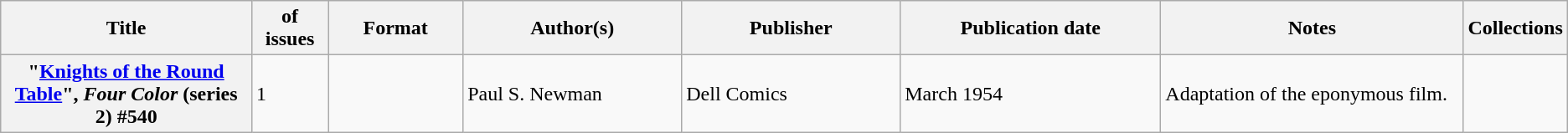<table class="wikitable">
<tr>
<th>Title</th>
<th style="width:40pt"> of issues</th>
<th style="width:75pt">Format</th>
<th style="width:125pt">Author(s)</th>
<th style="width:125pt">Publisher</th>
<th style="width:150pt">Publication date</th>
<th style="width:175pt">Notes</th>
<th>Collections</th>
</tr>
<tr>
<th>"<a href='#'>Knights of the Round Table</a>", <em>Four Color</em> (series 2) #540</th>
<td>1</td>
<td></td>
<td>Paul S. Newman</td>
<td>Dell Comics</td>
<td>March 1954</td>
<td>Adaptation of the eponymous film.</td>
<td></td>
</tr>
</table>
